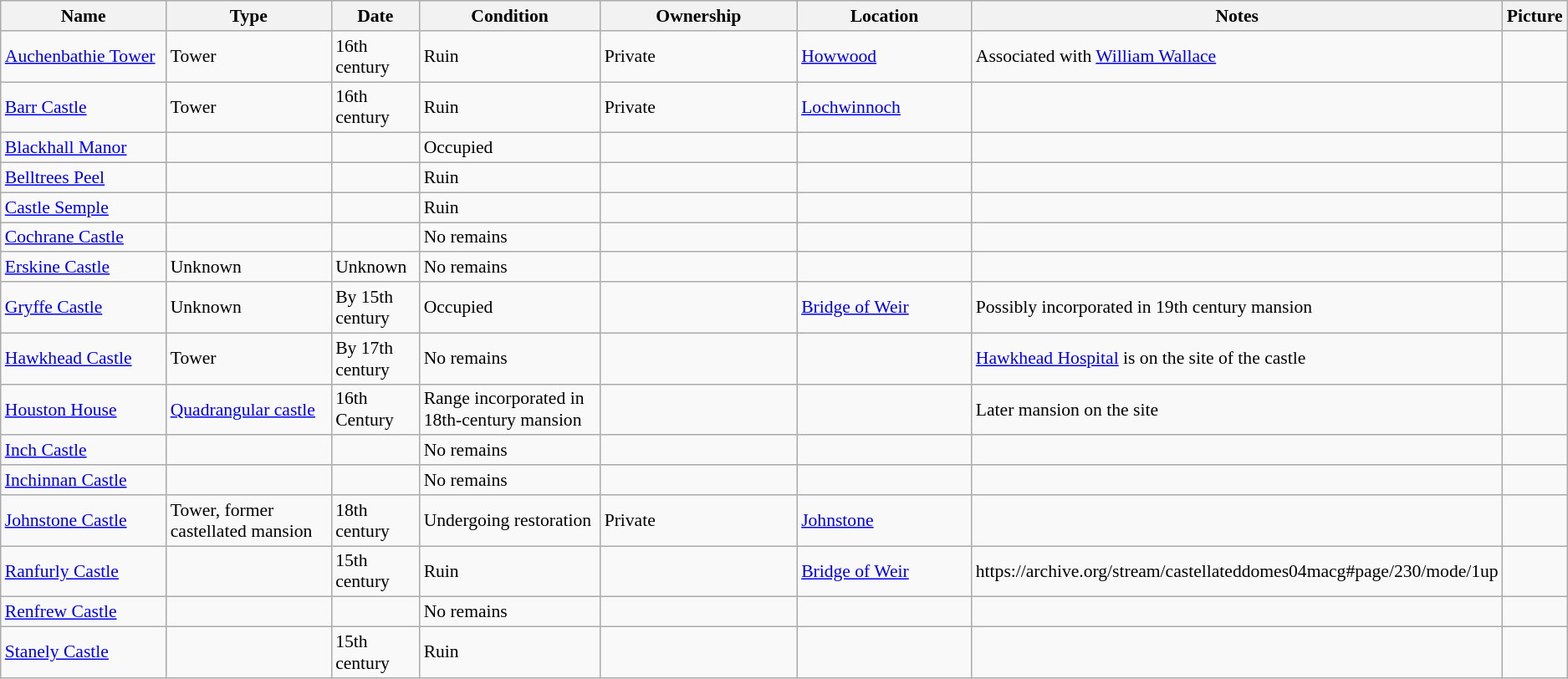<table class="wikitable sortable" style="font-size:90%">
<tr>
<th style="width:13%;">Name</th>
<th style="width:13%;">Type</th>
<th style="width:6%;">Date</th>
<th style="width:15%;">Condition</th>
<th style="width:17%;">Ownership</th>
<th style="width:14%;">Location</th>
<th style="width:20%;">Notes</th>
<th style="width:20%;">Picture</th>
</tr>
<tr>
<td><a href='#'>Auchenbathie Tower</a></td>
<td>Tower</td>
<td>16th century</td>
<td>Ruin</td>
<td>Private</td>
<td><a href='#'>Howwood</a><br></td>
<td>Associated with <a href='#'>William Wallace</a></td>
<td></td>
</tr>
<tr>
<td><a href='#'>Barr Castle</a></td>
<td>Tower</td>
<td>16th century</td>
<td>Ruin</td>
<td>Private</td>
<td><a href='#'>Lochwinnoch</a><br></td>
<td></td>
<td></td>
</tr>
<tr>
<td><a href='#'>Blackhall Manor</a></td>
<td></td>
<td></td>
<td>Occupied</td>
<td></td>
<td></td>
<td></td>
<td></td>
</tr>
<tr>
<td><a href='#'>Belltrees Peel</a></td>
<td></td>
<td></td>
<td>Ruin</td>
<td></td>
<td></td>
<td></td>
<td></td>
</tr>
<tr>
<td><a href='#'>Castle Semple</a></td>
<td></td>
<td></td>
<td>Ruin</td>
<td></td>
<td></td>
<td></td>
<td></td>
</tr>
<tr>
<td><a href='#'>Cochrane Castle</a></td>
<td></td>
<td></td>
<td>No remains</td>
<td></td>
<td></td>
<td></td>
<td></td>
</tr>
<tr>
<td><a href='#'>Erskine Castle</a></td>
<td>Unknown</td>
<td>Unknown</td>
<td>No remains</td>
<td></td>
<td></td>
<td></td>
<td></td>
</tr>
<tr>
<td><a href='#'>Gryffe Castle</a></td>
<td>Unknown</td>
<td>By 15th century</td>
<td>Occupied</td>
<td></td>
<td><a href='#'>Bridge of Weir</a></td>
<td>Possibly incorporated in 19th century mansion</td>
<td></td>
</tr>
<tr>
<td><a href='#'>Hawkhead Castle</a></td>
<td>Tower</td>
<td>By 17th century</td>
<td>No remains</td>
<td></td>
<td></td>
<td><a href='#'>Hawkhead Hospital</a> is on the site of the castle</td>
<td></td>
</tr>
<tr>
<td><a href='#'>Houston House</a></td>
<td><a href='#'>Quadrangular castle</a></td>
<td>16th Century</td>
<td>Range incorporated in 18th-century mansion</td>
<td></td>
<td></td>
<td>Later mansion on the site</td>
<td></td>
</tr>
<tr>
<td><a href='#'>Inch Castle</a></td>
<td></td>
<td></td>
<td>No remains</td>
<td></td>
<td></td>
<td></td>
<td></td>
</tr>
<tr>
<td><a href='#'>Inchinnan Castle</a></td>
<td></td>
<td></td>
<td>No remains</td>
<td></td>
<td></td>
<td></td>
<td></td>
</tr>
<tr>
<td><a href='#'>Johnstone Castle</a></td>
<td>Tower, former castellated mansion</td>
<td>18th century</td>
<td>Undergoing restoration</td>
<td>Private</td>
<td><a href='#'>Johnstone</a><br></td>
<td></td>
<td></td>
</tr>
<tr>
<td><a href='#'>Ranfurly Castle</a></td>
<td></td>
<td>15th century</td>
<td>Ruin</td>
<td></td>
<td><a href='#'>Bridge of Weir</a></td>
<td>https://archive.org/stream/castellateddomes04macg#page/230/mode/1up</td>
<td></td>
</tr>
<tr>
<td><a href='#'>Renfrew Castle</a></td>
<td></td>
<td></td>
<td>No remains</td>
<td></td>
<td></td>
<td></td>
<td></td>
</tr>
<tr>
<td><a href='#'>Stanely Castle</a></td>
<td></td>
<td>15th century</td>
<td>Ruin</td>
<td></td>
<td></td>
<td></td>
<td></td>
</tr>
</table>
